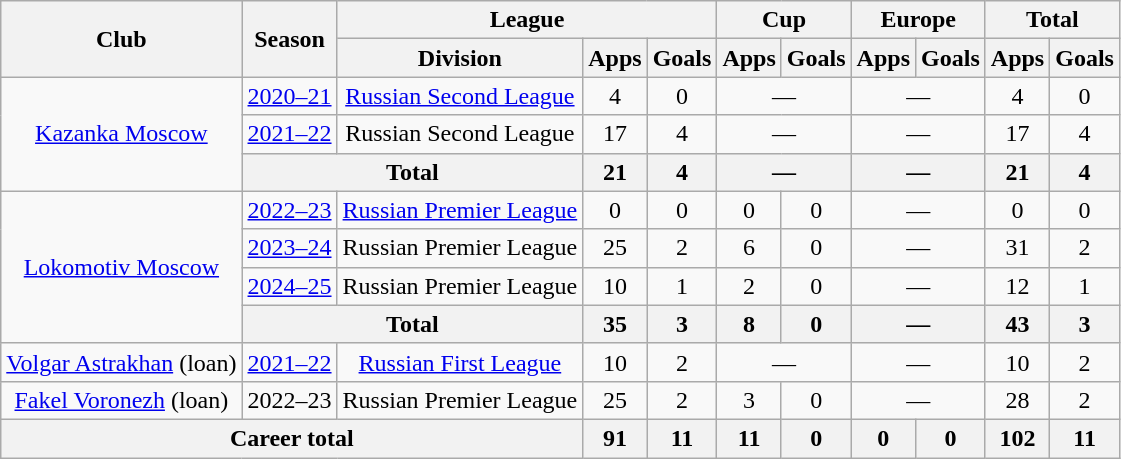<table class="wikitable" style="text-align: center;">
<tr>
<th rowspan="2">Club</th>
<th rowspan="2">Season</th>
<th colspan="3">League</th>
<th colspan="2">Cup</th>
<th colspan="2">Europe</th>
<th colspan="2">Total</th>
</tr>
<tr>
<th>Division</th>
<th>Apps</th>
<th>Goals</th>
<th>Apps</th>
<th>Goals</th>
<th>Apps</th>
<th>Goals</th>
<th>Apps</th>
<th>Goals</th>
</tr>
<tr>
<td rowspan="3"><a href='#'>Kazanka Moscow</a></td>
<td><a href='#'>2020–21</a></td>
<td><a href='#'>Russian Second League</a></td>
<td>4</td>
<td>0</td>
<td colspan="2">—</td>
<td colspan="2">—</td>
<td>4</td>
<td>0</td>
</tr>
<tr>
<td><a href='#'>2021–22</a></td>
<td>Russian Second League</td>
<td>17</td>
<td>4</td>
<td colspan="2">—</td>
<td colspan="2">—</td>
<td>17</td>
<td>4</td>
</tr>
<tr>
<th colspan="2">Total</th>
<th>21</th>
<th>4</th>
<th colspan="2">—</th>
<th colspan="2">—</th>
<th>21</th>
<th>4</th>
</tr>
<tr>
<td rowspan="4"><a href='#'>Lokomotiv Moscow</a></td>
<td><a href='#'>2022–23</a></td>
<td><a href='#'>Russian Premier League</a></td>
<td>0</td>
<td>0</td>
<td>0</td>
<td>0</td>
<td colspan="2">—</td>
<td>0</td>
<td>0</td>
</tr>
<tr>
<td><a href='#'>2023–24</a></td>
<td>Russian Premier League</td>
<td>25</td>
<td>2</td>
<td>6</td>
<td>0</td>
<td colspan="2">—</td>
<td>31</td>
<td>2</td>
</tr>
<tr>
<td><a href='#'>2024–25</a></td>
<td>Russian Premier League</td>
<td>10</td>
<td>1</td>
<td>2</td>
<td>0</td>
<td colspan="2">—</td>
<td>12</td>
<td>1</td>
</tr>
<tr>
<th colspan="2">Total</th>
<th>35</th>
<th>3</th>
<th>8</th>
<th>0</th>
<th colspan="2">—</th>
<th>43</th>
<th>3</th>
</tr>
<tr>
<td><a href='#'>Volgar Astrakhan</a> (loan)</td>
<td><a href='#'>2021–22</a></td>
<td><a href='#'>Russian First League</a></td>
<td>10</td>
<td>2</td>
<td colspan="2">—</td>
<td colspan="2">—</td>
<td>10</td>
<td>2</td>
</tr>
<tr>
<td><a href='#'>Fakel Voronezh</a> (loan)</td>
<td>2022–23</td>
<td>Russian Premier League</td>
<td>25</td>
<td>2</td>
<td>3</td>
<td>0</td>
<td colspan="2">—</td>
<td>28</td>
<td>2</td>
</tr>
<tr>
<th colspan="3">Career total</th>
<th>91</th>
<th>11</th>
<th>11</th>
<th>0</th>
<th>0</th>
<th>0</th>
<th>102</th>
<th>11</th>
</tr>
</table>
